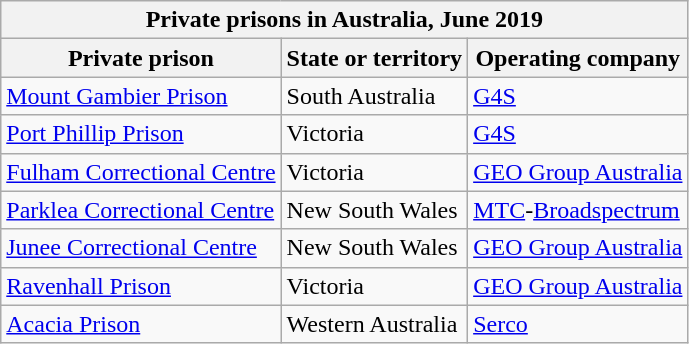<table class="wikitable">
<tr>
<th colspan="3">Private prisons in Australia, June 2019</th>
</tr>
<tr>
<th>Private prison</th>
<th>State or territory</th>
<th>Operating company</th>
</tr>
<tr>
<td><a href='#'>Mount Gambier Prison</a></td>
<td>South Australia</td>
<td><a href='#'>G4S</a></td>
</tr>
<tr>
<td><a href='#'>Port Phillip Prison</a></td>
<td>Victoria</td>
<td><a href='#'>G4S</a></td>
</tr>
<tr>
<td><a href='#'>Fulham Correctional Centre</a></td>
<td>Victoria</td>
<td><a href='#'>GEO Group Australia</a></td>
</tr>
<tr>
<td><a href='#'>Parklea Correctional Centre</a></td>
<td>New South Wales</td>
<td><a href='#'>MTC</a>-<a href='#'>Broadspectrum</a></td>
</tr>
<tr>
<td><a href='#'>Junee Correctional Centre</a></td>
<td>New South Wales</td>
<td><a href='#'>GEO Group Australia</a></td>
</tr>
<tr>
<td><a href='#'>Ravenhall Prison</a></td>
<td>Victoria</td>
<td><a href='#'>GEO Group Australia</a></td>
</tr>
<tr>
<td><a href='#'>Acacia Prison</a></td>
<td>Western Australia</td>
<td><a href='#'>Serco</a></td>
</tr>
</table>
